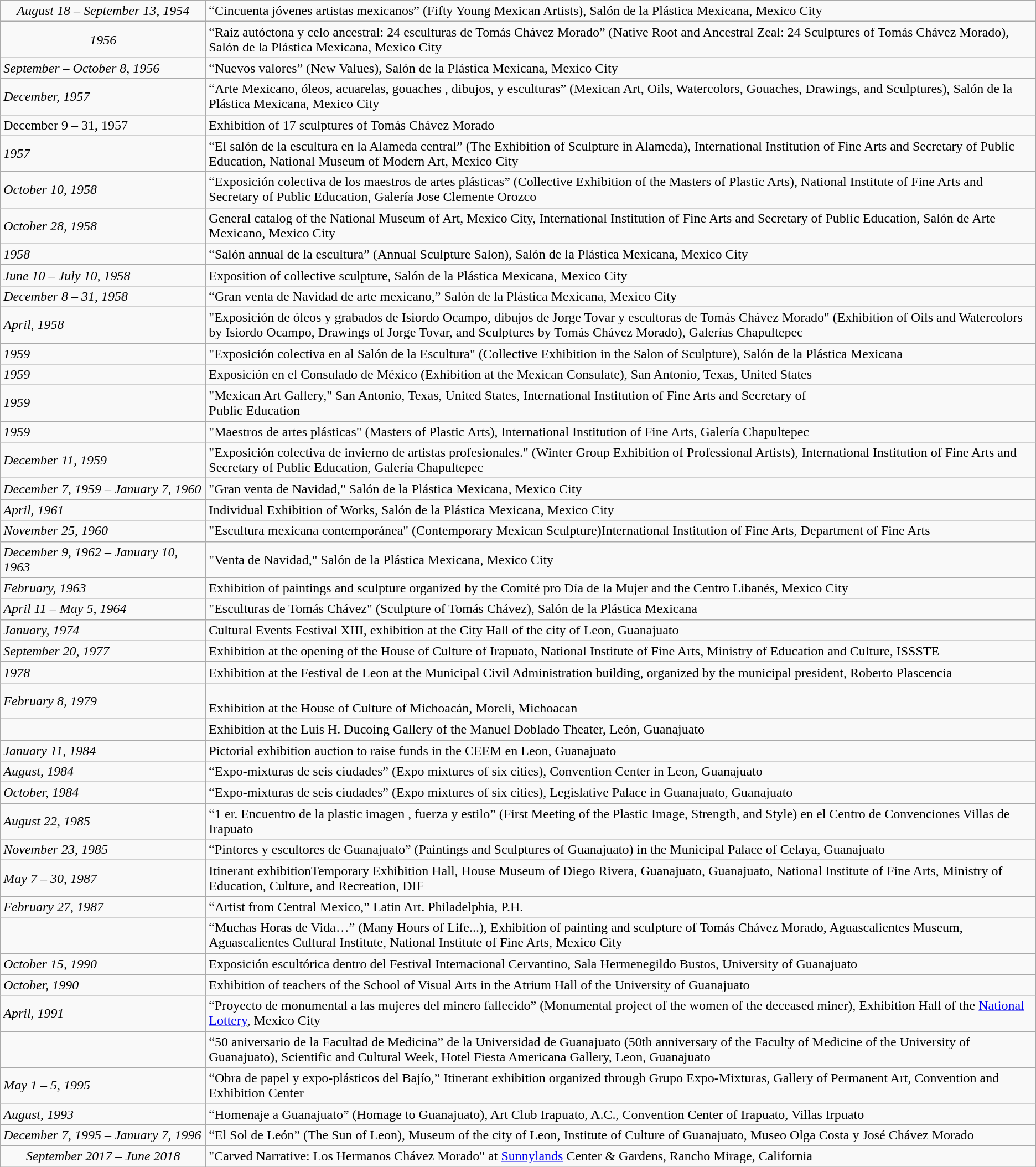<table class="wikitable">
<tr>
<td style="width: 150pt; text-align: center;"><em>August 18  – September 13, 1954</em></td>
<td>“Cincuenta jóvenes artistas mexicanos” (Fifty Young Mexican Artists), Salón de la Plástica Mexicana, Mexico City</td>
</tr>
<tr>
<td style="width: 180pt; text-align: center;"><em>1956</em></td>
<td>“Raíz autóctona y celo ancestral: 24 esculturas de Tomás Chávez Morado” (Native Root and Ancestral Zeal: 24 Sculptures of Tomás Chávez Morado), Salón de la Plástica Mexicana, Mexico City</td>
</tr>
<tr>
<td style="width: 150pt;" style="text-align: center;"><em>September – October 8, 1956</em></td>
<td>“Nuevos valores” (New Values), Salón de la Plástica Mexicana, Mexico City</td>
</tr>
<tr>
<td style="width: 150pt;" style="text-align: center;"><em>December, 1957</em></td>
<td>“Arte Mexicano, óleos, acuarelas, gouaches , dibujos, y esculturas” (Mexican Art, Oils, Watercolors, Gouaches, Drawings, and Sculptures), Salón de la Plástica Mexicana, Mexico City</td>
</tr>
<tr>
<td style="width: 150pt;" style="text-align: center;">December 9 – 31, 1957</td>
<td>Exhibition of 17 sculptures of Tomás Chávez Morado</td>
</tr>
<tr>
<td style="width: 150pt;" style="text-align: center;"><em>1957</em></td>
<td>“El salón de la escultura en la Alameda central” (The Exhibition of Sculpture in Alameda), International Institution of Fine Arts and Secretary of Public Education, National Museum of Modern Art, Mexico City</td>
</tr>
<tr>
<td style="width: 150pt;" style="text-align: center;"><em>October 10, 1958</em></td>
<td>“Exposición colectiva de los maestros de artes plásticas” (Collective Exhibition of the Masters of Plastic Arts), National Institute of Fine Arts and Secretary of Public Education, Galería Jose Clemente Orozco</td>
</tr>
<tr>
<td style="width: 150pt;" style="text-align: center;"><em>October 28, 1958</em></td>
<td>General catalog of the National Museum of Art, Mexico City, International Institution of Fine Arts and Secretary of Public Education, Salón de Arte Mexicano, Mexico City</td>
</tr>
<tr>
<td style="width: 150pt;" style="text-align: center;"><em>1958</em></td>
<td>“Salón annual de la escultura” (Annual Sculpture Salon), Salón de la Plástica Mexicana, Mexico City</td>
</tr>
<tr>
<td style="width: 150pt;" style="text-align: center;"><em>June 10 – July 10, 1958</em></td>
<td>Exposition of collective sculpture, Salón de la Plástica Mexicana, Mexico City</td>
</tr>
<tr>
<td style="width: 150pt;" style="text-align: center;"><em>December 8 – 31, 1958</em></td>
<td>“Gran venta de Navidad de arte mexicano,” Salón de la Plástica Mexicana, Mexico City</td>
</tr>
<tr>
<td style="width: 150pt;" style="text-align: center;"><em>April, 1958</em></td>
<td>"Exposición de óleos y grabados de Isiordo Ocampo, dibujos de Jorge Tovar y escultoras de Tomás Chávez Morado" (Exhibition of Oils and Watercolors by Isiordo Ocampo, Drawings of Jorge Tovar, and Sculptures by Tomás Chávez Morado), Galerías Chapultepec</td>
</tr>
<tr>
<td style="width: 150pt;" style="text-align: center;"><em>1959</em></td>
<td>"Exposición colectiva en al Salón de la Escultura" (Collective Exhibition in the Salon of Sculpture), Salón de la Plástica Mexicana</td>
</tr>
<tr>
<td style="width: 150pt;" style="text-align: center;"><em>1959</em></td>
<td>Exposición en el Consulado de México (Exhibition at the Mexican Consulate), San Antonio, Texas, United States</td>
</tr>
<tr>
<td style="width: 150pt;" style="text-align: center;"><em>1959</em></td>
<td>"Mexican Art Gallery," San Antonio, Texas, United States, International Institution of Fine Arts and Secretary of<br>Public Education</td>
</tr>
<tr>
<td style="width: 150pt;" style="text-align: center;"><em>1959</em></td>
<td>"Maestros de artes plásticas" (Masters of Plastic Arts), International Institution of Fine Arts, Galería Chapultepec</td>
</tr>
<tr>
<td style="width: 150pt;" style="text-align: center;"><em>December 11, 1959</em></td>
<td>"Exposición colectiva de invierno de artistas profesionales." (Winter Group Exhibition of Professional Artists), International Institution of Fine Arts and Secretary of Public Education, Galería Chapultepec</td>
</tr>
<tr>
<td style="width: 150pt;" style="text-align: center;"><em>December 7, 1959 – January 7, 1960</em></td>
<td>"Gran venta de Navidad," Salón de la Plástica Mexicana, Mexico City</td>
</tr>
<tr>
<td style="width: 150pt;" style="text-align: center;"><em>April, 1961</em></td>
<td>Individual Exhibition of Works, Salón de la Plástica Mexicana, Mexico City</td>
</tr>
<tr>
<td style="width: 150pt;" style="text-align: center;"><em>November 25, 1960</em></td>
<td>"Escultura mexicana contemporánea" (Contemporary Mexican Sculpture)International Institution of Fine Arts, Department of Fine Arts</td>
</tr>
<tr>
<td style="width: 150pt;" style="text-align: center;"><em>December 9, 1962 – January 10, 1963</em></td>
<td>"Venta de Navidad," Salón de la Plástica Mexicana, Mexico City</td>
</tr>
<tr>
<td style="width: 150pt;" style="text-align: center;"><em>February, 1963</em></td>
<td>Exhibition of paintings and sculpture organized by the Comité pro Día de la Mujer and the Centro Libanés, Mexico City</td>
</tr>
<tr>
<td style="width: 150pt;" style="text-align: center;"><em>April 11 – May 5, 1964</em></td>
<td>"Esculturas de Tomás Chávez" (Sculpture of Tomás Chávez), Salón de la Plástica Mexicana</td>
</tr>
<tr>
<td style="width: 150pt;" style="text-align: center;"><em>January, 1974</em></td>
<td>Cultural Events Festival XIII, exhibition at the City Hall of the city of Leon, Guanajuato</td>
</tr>
<tr>
<td style="width: 150pt;" style="text-align: center;"><em>September 20, 1977</em></td>
<td>Exhibition at the opening of the House of Culture of Irapuato, National Institute of Fine Arts, Ministry of Education and Culture, ISSSTE</td>
</tr>
<tr>
<td style="width: 150pt;" style="text-align: center;"><em>1978</em></td>
<td>Exhibition at the Festival de Leon at the Municipal Civil Administration building, organized by the municipal president, Roberto Plascencia</td>
</tr>
<tr>
<td style="width: 150pt;" style="text-align: center;"><em>February 8, 1979</em></td>
<td><br>Exhibition at the House of Culture of Michoacán, Moreli, Michoacan</td>
</tr>
<tr>
<td></td>
<td>Exhibition at the Luis H. Ducoing Gallery of the Manuel Doblado Theater, León, Guanajuato</td>
</tr>
<tr>
<td style="width: 150pt;" style="text-align: center;"><em>January 11, 1984</em></td>
<td>Pictorial exhibition auction to raise funds in the CEEM en Leon, Guanajuato</td>
</tr>
<tr>
<td style="width: 150pt;" style="text-align: center;"><em>August, 1984</em></td>
<td>“Expo-mixturas de seis ciudades” (Expo mixtures of six cities), Convention Center in Leon, Guanajuato</td>
</tr>
<tr>
<td style="width: 150pt;" style="text-align: center;"><em>October, 1984</em></td>
<td>“Expo-mixturas de seis ciudades” (Expo mixtures of six cities), Legislative Palace in Guanajuato, Guanajuato</td>
</tr>
<tr>
<td style="width: 150pt;" style="text-align: center;"><em>August 22, 1985</em></td>
<td>“1 er. Encuentro de la plastic imagen , fuerza y estilo” (First Meeting of the Plastic Image, Strength, and Style) en el Centro de Convenciones Villas de Irapuato</td>
</tr>
<tr>
<td style="width: 150pt;" style="text-align: center;"><em>November 23, 1985</em></td>
<td>“Pintores y escultores de Guanajuato” (Paintings and Sculptures of Guanajuato) in the Municipal Palace of Celaya, Guanajuato</td>
</tr>
<tr>
<td style="width: 150pt;" style="text-align: center;"><em>May 7 – 30, 1987</em></td>
<td>Itinerant exhibitionTemporary Exhibition Hall, House Museum of  Diego Rivera, Guanajuato, Guanajuato, National Institute of Fine Arts, Ministry of Education, Culture, and Recreation, DIF</td>
</tr>
<tr>
<td style="width: 150pt;" style="text-align: center;"><em>February 27, 1987</em></td>
<td>“Artist from Central Mexico,” Latin Art. Philadelphia, P.H.</td>
</tr>
<tr>
<td></td>
<td>“Muchas Horas de Vida…” (Many Hours of Life...), Exhibition of painting and sculpture of Tomás Chávez Morado, Aguascalientes Museum, Aguascalientes Cultural Institute, National Institute of Fine Arts, Mexico City</td>
</tr>
<tr>
<td style="width: 150pt;" style="text-align: center;"><em>October 15, 1990</em></td>
<td>Exposición escultórica dentro del Festival Internacional Cervantino, Sala Hermenegildo Bustos, University of Guanajuato</td>
</tr>
<tr>
<td style="width: 150pt;" style="text-align: center;"><em>October, 1990</em></td>
<td>Exhibition of teachers of the School of Visual Arts in the Atrium Hall of the University of Guanajuato</td>
</tr>
<tr>
<td style="width: 150pt;" style="text-align: center;"><em>April, 1991</em></td>
<td>“Proyecto de monumental a las mujeres del minero fallecido” (Monumental project of the women of the deceased miner), Exhibition Hall of the <a href='#'>National Lottery</a>, Mexico City</td>
</tr>
<tr>
<td></td>
<td>“50 aniversario de la Facultad de Medicina” de la Universidad de Guanajuato (50th anniversary of the Faculty of Medicine of the University of Guanajuato), Scientific and Cultural Week, Hotel Fiesta Americana Gallery, Leon, Guanajuato</td>
</tr>
<tr>
<td style="width: 150pt;" style="text-align: center;"><em>May 1 – 5, 1995</em></td>
<td>“Obra de papel y expo-plásticos del Bajío,” Itinerant exhibition organized through Grupo Expo-Mixturas, Gallery of Permanent Art, Convention and Exhibition Center</td>
</tr>
<tr>
<td style="width: 150pt;" style="text-align: center;"><em>August, 1993</em></td>
<td>“Homenaje a Guanajuato” (Homage to Guanajuato), Art Club Irapuato, A.C., Convention Center of Irapuato, Villas Irpuato</td>
</tr>
<tr>
<td style="width: 150pt;" style="text-align: center;"><em>December 7, 1995 – January 7, 1996</em></td>
<td>“El Sol de León” (The Sun of Leon), Museum of the city of Leon, Institute of Culture of Guanajuato, Museo Olga Costa y José Chávez Morado</td>
</tr>
<tr>
<td style="width: 150pt; text-align: center;"><em>September 2017 – June 2018</em></td>
<td>"Carved Narrative: Los Hermanos Chávez Morado" at <a href='#'>Sunnylands</a> Center & Gardens, Rancho Mirage, California</td>
</tr>
</table>
